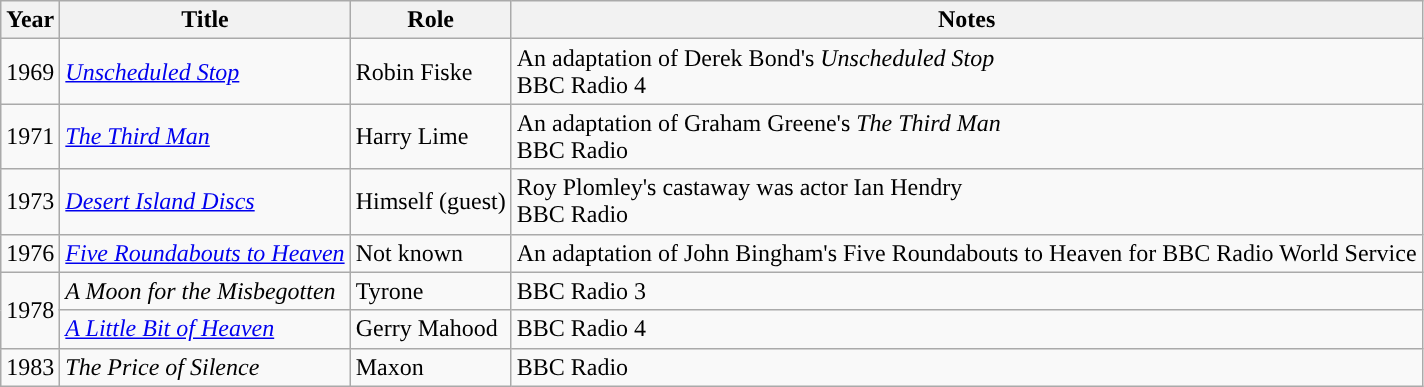<table class="wikitable sortable">
<tr>
<th>Year</th>
<th>Title</th>
<th>Role</th>
<th class="unsortable">Notes</th>
</tr>
<tr>
<td>1969</td>
<td><em><a href='#'>Unscheduled Stop</a></em></td>
<td>Robin Fiske</td>
<td>An adaptation of Derek Bond's <em>Unscheduled Stop</em><br>BBC Radio 4</td>
</tr>
<tr>
<td>1971</td>
<td><em><a href='#'>The Third Man</a></em></td>
<td>Harry Lime</td>
<td>An adaptation of Graham Greene's <em>The Third Man</em><br>BBC Radio</td>
</tr>
<tr>
<td>1973</td>
<td><em><a href='#'>Desert Island Discs</a></em></td>
<td>Himself (guest)</td>
<td>Roy Plomley's castaway was actor Ian Hendry<br>BBC Radio</td>
</tr>
<tr>
<td>1976</td>
<td><em><a href='#'>Five Roundabouts to Heaven</a></em></td>
<td>Not known</td>
<td>An adaptation of John Bingham's Five Roundabouts to Heaven for BBC Radio World Service</td>
</tr>
<tr>
<td rowspan="2">1978</td>
<td><em>A Moon for the Misbegotten</em></td>
<td>Tyrone</td>
<td>BBC Radio 3</td>
</tr>
<tr>
<td><em><a href='#'>A Little Bit of Heaven</a></em></td>
<td>Gerry Mahood</td>
<td>BBC Radio 4</td>
</tr>
<tr>
<td>1983</td>
<td><em>The Price of Silence</em></td>
<td>Maxon</td>
<td>BBC Radio</td>
</tr>
</table>
